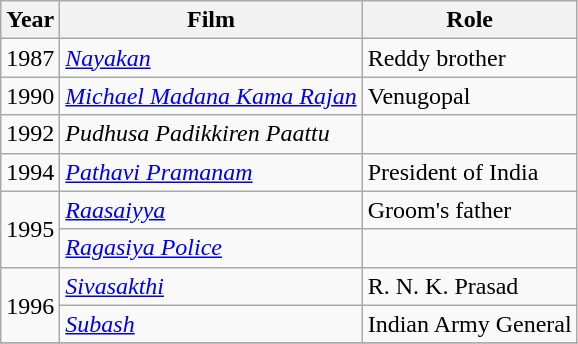<table class="wikitable sortable">
<tr>
<th>Year</th>
<th>Film</th>
<th>Role</th>
</tr>
<tr>
<td>1987</td>
<td><em><a href='#'>Nayakan</a></em></td>
<td>Reddy brother</td>
</tr>
<tr>
<td>1990</td>
<td><em><a href='#'>Michael Madana Kama Rajan</a></em></td>
<td>Venugopal</td>
</tr>
<tr>
<td>1992</td>
<td><em>Pudhusa Padikkiren Paattu</em></td>
<td></td>
</tr>
<tr>
<td>1994</td>
<td><em><a href='#'>Pathavi Pramanam</a></em></td>
<td>President of India</td>
</tr>
<tr>
<td rowspan="2">1995</td>
<td><em><a href='#'>Raasaiyya</a></em></td>
<td>Groom's father</td>
</tr>
<tr>
<td><em><a href='#'>Ragasiya Police</a></em></td>
<td></td>
</tr>
<tr>
<td rowspan="2">1996</td>
<td><em><a href='#'>Sivasakthi</a></em></td>
<td>R. N. K. Prasad</td>
</tr>
<tr>
<td><em><a href='#'>Subash</a></em></td>
<td>Indian Army General</td>
</tr>
<tr>
</tr>
</table>
